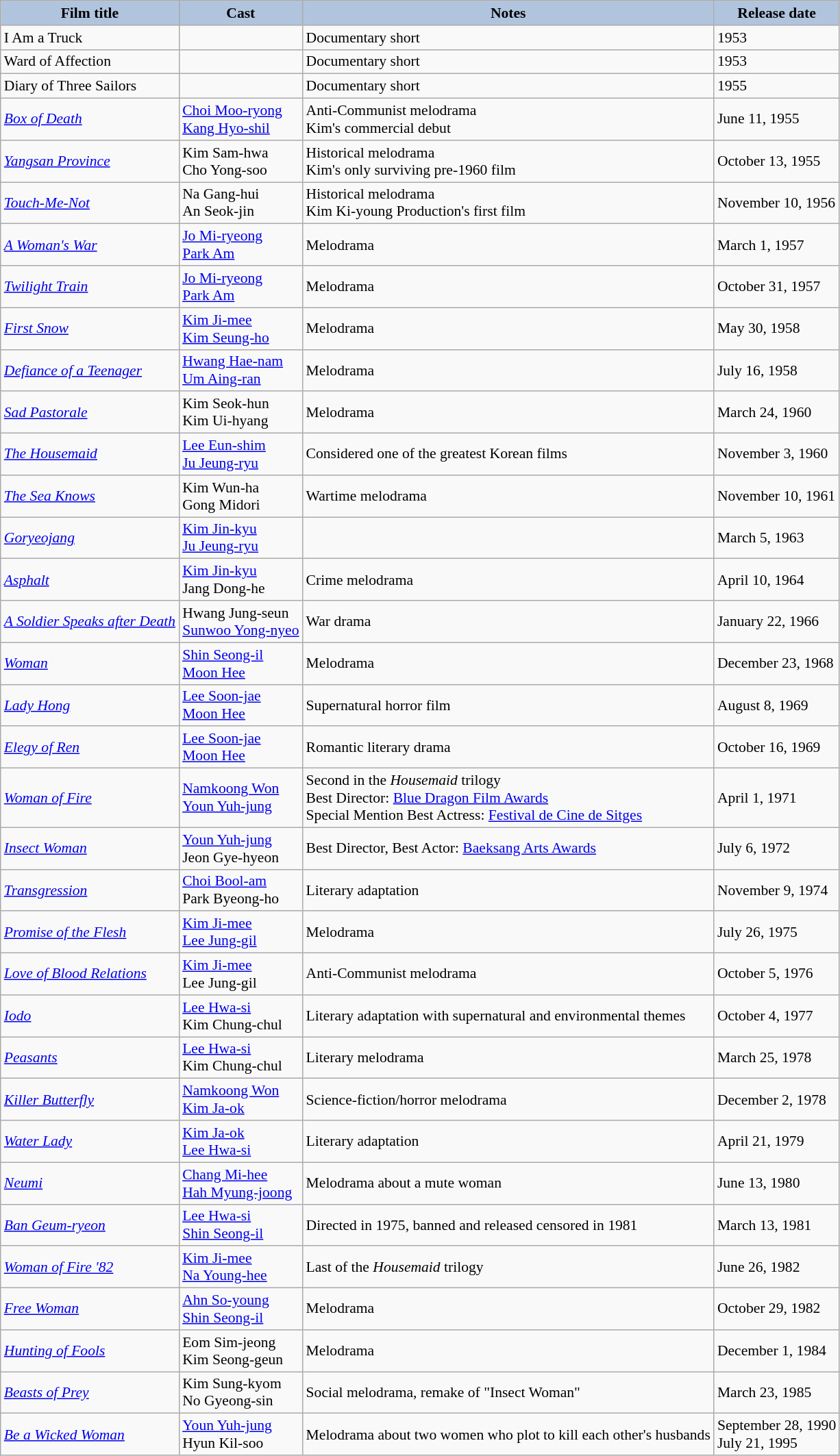<table class="wikitable" style="font-size:90%;">
<tr>
<th style="background:#B0C4DE;">Film title</th>
<th style="background:#B0C4DE;">Cast</th>
<th style="background:#B0C4DE;">Notes</th>
<th style="background:#B0C4DE;">Release date</th>
</tr>
<tr>
<td>I Am a Truck</td>
<td></td>
<td>Documentary short</td>
<td>1953</td>
</tr>
<tr>
<td>Ward of Affection</td>
<td></td>
<td>Documentary short</td>
<td>1953</td>
</tr>
<tr>
<td>Diary of Three Sailors</td>
<td></td>
<td>Documentary short</td>
<td>1955</td>
</tr>
<tr>
<td><em><a href='#'>Box of Death</a></em></td>
<td><a href='#'>Choi Moo-ryong</a><br><a href='#'>Kang Hyo-shil</a></td>
<td>Anti-Communist melodrama<br>Kim's commercial debut</td>
<td>June 11, 1955</td>
</tr>
<tr>
<td><em><a href='#'>Yangsan Province</a></em></td>
<td>Kim Sam-hwa<br>Cho Yong-soo</td>
<td>Historical melodrama<br>Kim's only surviving pre-1960 film</td>
<td>October 13, 1955</td>
</tr>
<tr>
<td><em><a href='#'>Touch-Me-Not</a></em></td>
<td>Na Gang-hui<br>An Seok-jin</td>
<td>Historical melodrama<br>Kim Ki-young Production's first film</td>
<td>November 10, 1956</td>
</tr>
<tr>
<td><em><a href='#'>A Woman's War</a></em></td>
<td><a href='#'>Jo Mi-ryeong</a><br><a href='#'>Park Am</a></td>
<td>Melodrama</td>
<td>March 1, 1957</td>
</tr>
<tr>
<td><em><a href='#'>Twilight Train</a></em></td>
<td><a href='#'>Jo Mi-ryeong</a><br><a href='#'>Park Am</a></td>
<td>Melodrama</td>
<td>October 31, 1957</td>
</tr>
<tr>
<td><em><a href='#'>First Snow</a></em></td>
<td><a href='#'>Kim Ji-mee</a><br><a href='#'>Kim Seung-ho</a></td>
<td>Melodrama</td>
<td>May 30, 1958</td>
</tr>
<tr>
<td><em><a href='#'>Defiance of a Teenager</a></em></td>
<td><a href='#'>Hwang Hae-nam</a><br><a href='#'>Um Aing-ran</a></td>
<td>Melodrama</td>
<td>July 16, 1958</td>
</tr>
<tr>
<td><em><a href='#'>Sad Pastorale</a></em></td>
<td>Kim Seok-hun<br>Kim Ui-hyang</td>
<td>Melodrama</td>
<td>March 24, 1960</td>
</tr>
<tr>
<td><em><a href='#'>The Housemaid</a></em></td>
<td><a href='#'>Lee Eun-shim</a><br><a href='#'>Ju Jeung-ryu</a></td>
<td>Considered one of the greatest Korean films</td>
<td>November 3, 1960</td>
</tr>
<tr>
<td><em><a href='#'>The Sea Knows</a></em></td>
<td>Kim Wun-ha<br>Gong Midori</td>
<td>Wartime melodrama</td>
<td>November 10, 1961</td>
</tr>
<tr>
<td><em><a href='#'>Goryeojang</a></em></td>
<td><a href='#'>Kim Jin-kyu</a><br><a href='#'>Ju Jeung-ryu</a></td>
<td></td>
<td>March 5, 1963</td>
</tr>
<tr>
<td><em><a href='#'>Asphalt</a></em></td>
<td><a href='#'>Kim Jin-kyu</a><br>Jang Dong-he</td>
<td>Crime melodrama</td>
<td>April 10, 1964</td>
</tr>
<tr>
<td><em><a href='#'>A Soldier Speaks after Death</a></em></td>
<td>Hwang Jung-seun<br><a href='#'>Sunwoo Yong-nyeo</a></td>
<td>War drama</td>
<td>January 22, 1966</td>
</tr>
<tr>
<td><em><a href='#'>Woman</a></em></td>
<td><a href='#'>Shin Seong-il</a><br><a href='#'>Moon Hee</a></td>
<td>Melodrama</td>
<td>December 23, 1968</td>
</tr>
<tr>
<td><em><a href='#'>Lady Hong</a></em></td>
<td><a href='#'>Lee Soon-jae</a><br><a href='#'>Moon Hee</a></td>
<td>Supernatural horror film</td>
<td>August 8, 1969</td>
</tr>
<tr>
<td><em><a href='#'>Elegy of Ren</a></em></td>
<td><a href='#'>Lee Soon-jae</a><br><a href='#'>Moon Hee</a></td>
<td>Romantic literary drama</td>
<td>October 16, 1969</td>
</tr>
<tr>
<td><em><a href='#'>Woman of Fire</a></em></td>
<td><a href='#'>Namkoong Won</a><br><a href='#'>Youn Yuh-jung</a></td>
<td>Second in the <em>Housemaid</em> trilogy<br>Best Director: <a href='#'>Blue Dragon Film Awards</a><br>Special Mention Best Actress: <a href='#'>Festival de Cine de Sitges</a></td>
<td>April 1, 1971</td>
</tr>
<tr>
<td><em><a href='#'>Insect Woman</a></em></td>
<td><a href='#'>Youn Yuh-jung</a><br>Jeon Gye-hyeon</td>
<td>Best Director, Best Actor: <a href='#'>Baeksang Arts Awards</a></td>
<td>July 6, 1972</td>
</tr>
<tr>
<td><em><a href='#'>Transgression</a></em></td>
<td><a href='#'>Choi Bool-am</a><br>Park Byeong-ho</td>
<td>Literary adaptation</td>
<td>November 9, 1974</td>
</tr>
<tr>
<td><em><a href='#'>Promise of the Flesh</a></em></td>
<td><a href='#'>Kim Ji-mee</a><br><a href='#'>Lee Jung-gil</a></td>
<td>Melodrama</td>
<td>July 26, 1975</td>
</tr>
<tr>
<td><em><a href='#'>Love of Blood Relations</a></em></td>
<td><a href='#'>Kim Ji-mee</a><br>Lee Jung-gil</td>
<td>Anti-Communist melodrama</td>
<td>October 5, 1976</td>
</tr>
<tr>
<td><em><a href='#'>Iodo</a></em></td>
<td><a href='#'>Lee Hwa-si</a><br>Kim Chung-chul</td>
<td>Literary adaptation with supernatural and environmental themes</td>
<td>October 4, 1977</td>
</tr>
<tr>
<td><em><a href='#'>Peasants</a></em></td>
<td><a href='#'>Lee Hwa-si</a><br>Kim Chung-chul</td>
<td>Literary melodrama</td>
<td>March 25, 1978</td>
</tr>
<tr>
<td><em><a href='#'>Killer Butterfly</a></em></td>
<td><a href='#'>Namkoong Won</a><br><a href='#'>Kim Ja-ok</a></td>
<td>Science-fiction/horror melodrama</td>
<td>December 2, 1978</td>
</tr>
<tr>
<td><em><a href='#'>Water Lady</a></em></td>
<td><a href='#'>Kim Ja-ok</a><br><a href='#'>Lee Hwa-si</a></td>
<td>Literary adaptation</td>
<td>April 21, 1979</td>
</tr>
<tr>
<td><em><a href='#'>Neumi</a></em></td>
<td><a href='#'>Chang Mi-hee</a><br><a href='#'>Hah Myung-joong</a></td>
<td>Melodrama about a mute woman</td>
<td>June 13, 1980</td>
</tr>
<tr>
<td><em><a href='#'>Ban Geum-ryeon</a></em></td>
<td><a href='#'>Lee Hwa-si</a><br><a href='#'>Shin Seong-il</a></td>
<td>Directed in 1975, banned and released censored in 1981</td>
<td>March 13, 1981</td>
</tr>
<tr>
<td><em><a href='#'>Woman of Fire '82</a></em></td>
<td><a href='#'>Kim Ji-mee</a><br><a href='#'>Na Young-hee</a></td>
<td>Last of the <em>Housemaid</em> trilogy</td>
<td>June 26, 1982</td>
</tr>
<tr>
<td><em><a href='#'>Free Woman</a></em></td>
<td><a href='#'>Ahn So-young</a><br><a href='#'>Shin Seong-il</a></td>
<td>Melodrama</td>
<td>October 29, 1982</td>
</tr>
<tr>
<td><em><a href='#'>Hunting of Fools</a></em></td>
<td>Eom Sim-jeong<br>Kim Seong-geun</td>
<td>Melodrama</td>
<td>December 1, 1984</td>
</tr>
<tr>
<td><em><a href='#'>Beasts of Prey</a></em></td>
<td>Kim Sung-kyom<br>No Gyeong-sin</td>
<td>Social melodrama, remake of "Insect Woman"</td>
<td>March 23, 1985</td>
</tr>
<tr>
<td><em><a href='#'>Be a Wicked Woman</a></em></td>
<td><a href='#'>Youn Yuh-jung</a><br>Hyun Kil-soo</td>
<td>Melodrama about two women who plot to kill each other's husbands</td>
<td>September 28, 1990<br>July 21, 1995</td>
</tr>
</table>
